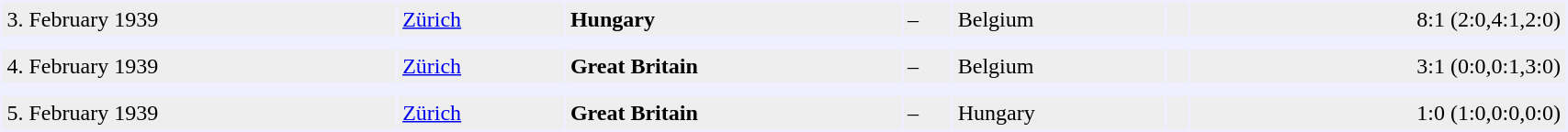<table cellspacing="2" border="0" cellpadding="3" bgcolor="#EFEFFF" width="90%">
<tr>
<td bgcolor="#EEEEEE">3. February 1939</td>
<td bgcolor="#EEEEEE"><a href='#'>Zürich</a></td>
<td bgcolor="#EEEEEE"> <strong>Hungary</strong></td>
<td bgcolor="#EEEEEE">–</td>
<td bgcolor="#EEEEEE"> Belgium</td>
<td bgcolor="#EEEEEE"></td>
<td bgcolor="#EEEEEE" align="right">8:1 (2:0,4:1,2:0)</td>
</tr>
<tr>
<td></td>
</tr>
<tr>
<td bgcolor="#EEEEEE">4. February 1939</td>
<td bgcolor="#EEEEEE"><a href='#'>Zürich</a></td>
<td bgcolor="#EEEEEE"> <strong>Great Britain</strong></td>
<td bgcolor="#EEEEEE">–</td>
<td bgcolor="#EEEEEE"> Belgium</td>
<td bgcolor="#EEEEEE"></td>
<td bgcolor="#EEEEEE" align="right">3:1 (0:0,0:1,3:0)</td>
</tr>
<tr>
<td></td>
</tr>
<tr>
<td bgcolor="#EEEEEE">5. February 1939</td>
<td bgcolor="#EEEEEE"><a href='#'>Zürich</a></td>
<td bgcolor="#EEEEEE"> <strong>Great Britain</strong></td>
<td bgcolor="#EEEEEE">–</td>
<td bgcolor="#EEEEEE"> Hungary</td>
<td bgcolor="#EEEEEE"></td>
<td bgcolor="#EEEEEE" align="right">1:0 (1:0,0:0,0:0)</td>
</tr>
</table>
